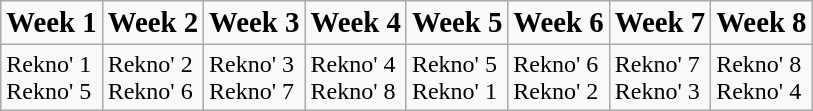<table class="wikitable">
<tr>
<td><strong><big>Week 1</big></strong></td>
<td><strong><big>Week 2</big></strong></td>
<td><strong><big>Week 3</big></strong></td>
<td><strong><big>Week 4</big></strong></td>
<td><strong><big>Week 5</big></strong></td>
<td><strong><big>Week 6</big></strong></td>
<td><strong><big>Week 7</big></strong></td>
<td><strong><big>Week 8</big></strong></td>
</tr>
<tr>
<td>Rekno' 1<br>Rekno' 5</td>
<td>Rekno' 2<br>Rekno' 6</td>
<td>Rekno' 3<br>Rekno' 7</td>
<td>Rekno' 4<br>Rekno' 8</td>
<td>Rekno' 5<br>Rekno' 1</td>
<td>Rekno' 6<br>Rekno' 2</td>
<td>Rekno' 7<br>Rekno' 3</td>
<td>Rekno' 8<br>Rekno' 4</td>
</tr>
</table>
